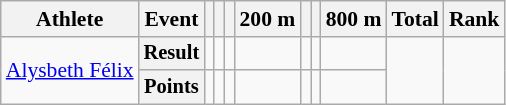<table class=wikitable style=font-size:90%;text-align:center>
<tr>
<th>Athlete</th>
<th>Event</th>
<th></th>
<th></th>
<th></th>
<th>200 m</th>
<th></th>
<th></th>
<th>800 m</th>
<th>Total</th>
<th>Rank</th>
</tr>
<tr>
<td align=left rowspan=2><a href='#'>Alysbeth Félix</a></td>
<th style=font-size:95%>Result</th>
<td></td>
<td></td>
<td></td>
<td></td>
<td></td>
<td></td>
<td></td>
<td rowspan=2></td>
<td rowspan=2></td>
</tr>
<tr>
<th style=font-size:95%>Points</th>
<td></td>
<td></td>
<td></td>
<td></td>
<td></td>
<td></td>
<td></td>
</tr>
</table>
